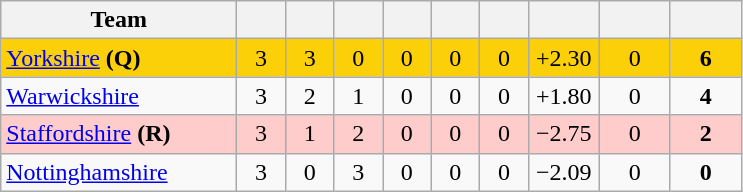<table class="wikitable" style="text-align:center">
<tr>
<th width="150">Team</th>
<th width="25"></th>
<th width="25"></th>
<th width="25"></th>
<th width="25"></th>
<th width="25"></th>
<th width="25"></th>
<th width="40"></th>
<th width="40"></th>
<th width="40"></th>
</tr>
<tr style="background:#fbd009">
<td style="text-align:left"><a href='#'>Yorkshire</a> <strong>(Q)</strong></td>
<td>3</td>
<td>3</td>
<td>0</td>
<td>0</td>
<td>0</td>
<td>0</td>
<td>+2.30</td>
<td>0</td>
<td><strong>6</strong></td>
</tr>
<tr>
<td style="text-align:left"><a href='#'>Warwickshire</a></td>
<td>3</td>
<td>2</td>
<td>1</td>
<td>0</td>
<td>0</td>
<td>0</td>
<td>+1.80</td>
<td>0</td>
<td><strong>4</strong></td>
</tr>
<tr style="background:#ffcccc">
<td style="text-align:left"><a href='#'>Staffordshire</a> <strong>(R)</strong></td>
<td>3</td>
<td>1</td>
<td>2</td>
<td>0</td>
<td>0</td>
<td>0</td>
<td>−2.75</td>
<td>0</td>
<td><strong>2</strong></td>
</tr>
<tr>
<td style="text-align:left"><a href='#'>Nottinghamshire</a></td>
<td>3</td>
<td>0</td>
<td>3</td>
<td>0</td>
<td>0</td>
<td>0</td>
<td>−2.09</td>
<td>0</td>
<td><strong>0</strong></td>
</tr>
</table>
